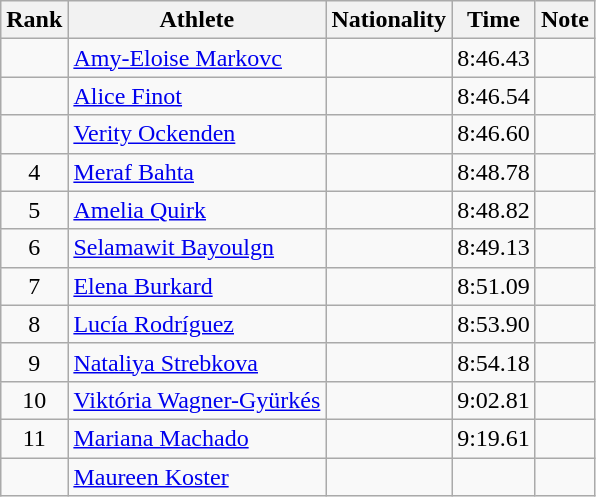<table class="wikitable sortable" style="text-align:center">
<tr>
<th>Rank</th>
<th>Athlete</th>
<th>Nationality</th>
<th>Time</th>
<th>Note</th>
</tr>
<tr>
<td></td>
<td align=left><a href='#'>Amy-Eloise Markovc</a></td>
<td align=left></td>
<td>8:46.43</td>
<td></td>
</tr>
<tr>
<td></td>
<td align=left><a href='#'>Alice Finot</a></td>
<td align=left></td>
<td>8:46.54</td>
<td></td>
</tr>
<tr>
<td></td>
<td align=left><a href='#'>Verity Ockenden</a></td>
<td align=left></td>
<td>8:46.60</td>
<td></td>
</tr>
<tr>
<td>4</td>
<td align=left><a href='#'>Meraf Bahta</a></td>
<td align=left></td>
<td>8:48.78</td>
<td></td>
</tr>
<tr>
<td>5</td>
<td align=left><a href='#'>Amelia Quirk</a></td>
<td align=left></td>
<td>8:48.82</td>
<td></td>
</tr>
<tr>
<td>6</td>
<td align=left><a href='#'>Selamawit Bayoulgn</a></td>
<td align=left></td>
<td>8:49.13</td>
<td></td>
</tr>
<tr>
<td>7</td>
<td align=left><a href='#'>Elena Burkard</a></td>
<td align=left></td>
<td>8:51.09</td>
<td></td>
</tr>
<tr>
<td>8</td>
<td align=left><a href='#'>Lucía Rodríguez</a></td>
<td align=left></td>
<td>8:53.90</td>
<td></td>
</tr>
<tr>
<td>9</td>
<td align=left><a href='#'>Nataliya Strebkova</a></td>
<td align=left></td>
<td>8:54.18</td>
<td></td>
</tr>
<tr>
<td>10</td>
<td align=left><a href='#'>Viktória Wagner-Gyürkés</a></td>
<td align=left></td>
<td>9:02.81</td>
<td></td>
</tr>
<tr>
<td>11</td>
<td align=left><a href='#'>Mariana Machado</a></td>
<td align=left></td>
<td>9:19.61</td>
<td></td>
</tr>
<tr>
<td></td>
<td align=left><a href='#'>Maureen Koster</a></td>
<td align=left></td>
<td></td>
<td></td>
</tr>
</table>
